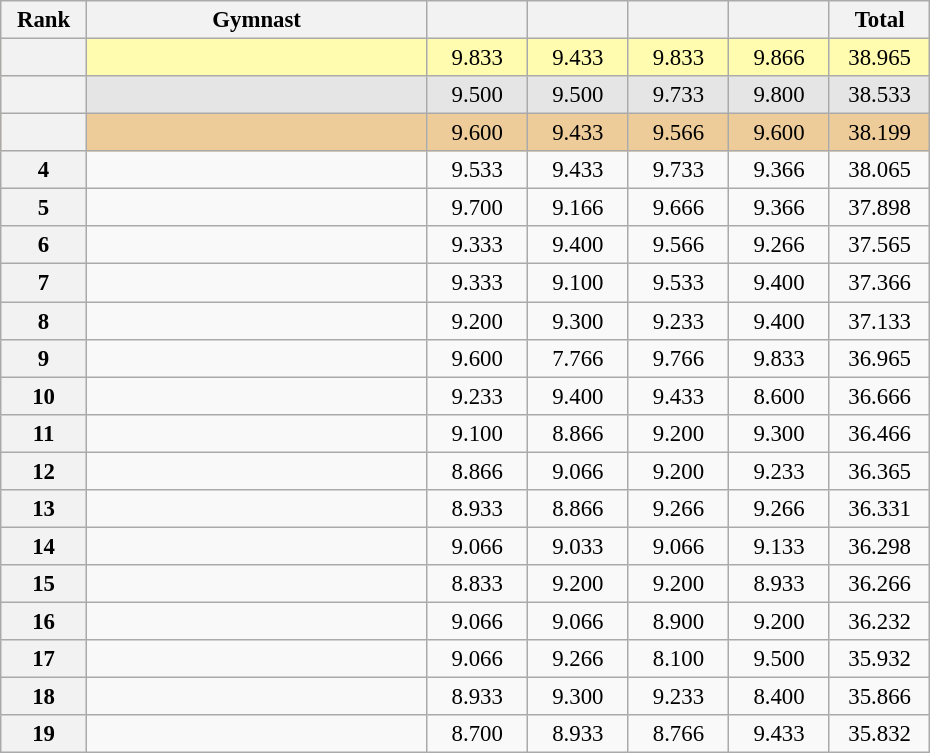<table class="wikitable sortable" style="text-align:center; font-size:95%">
<tr>
<th scope="col" style="width:50px;">Rank</th>
<th scope="col" style="width:220px;">Gymnast</th>
<th scope="col" style="width:60px;"></th>
<th scope="col" style="width:60px;"></th>
<th scope="col" style="width:60px;"></th>
<th scope="col" style="width:60px;"></th>
<th scope="col" style="width:60px;">Total</th>
</tr>
<tr style="background:#fffcaf;">
<th scope=row style="text-align:center"></th>
<td align=left></td>
<td>9.833</td>
<td>9.433</td>
<td>9.833</td>
<td>9.866</td>
<td>38.965</td>
</tr>
<tr style="background:#e5e5e5;">
<th scope=row style="text-align:center"></th>
<td align=left></td>
<td>9.500</td>
<td>9.500</td>
<td>9.733</td>
<td>9.800</td>
<td>38.533</td>
</tr>
<tr style="background:#ec9;">
<th scope=row style="text-align:center"></th>
<td align=left></td>
<td>9.600</td>
<td>9.433</td>
<td>9.566</td>
<td>9.600</td>
<td>38.199</td>
</tr>
<tr>
<th scope=row style="text-align:center">4</th>
<td align=left></td>
<td>9.533</td>
<td>9.433</td>
<td>9.733</td>
<td>9.366</td>
<td>38.065</td>
</tr>
<tr>
<th scope=row style="text-align:center">5</th>
<td align=left></td>
<td>9.700</td>
<td>9.166</td>
<td>9.666</td>
<td>9.366</td>
<td>37.898</td>
</tr>
<tr>
<th scope=row style="text-align:center">6</th>
<td align=left></td>
<td>9.333</td>
<td>9.400</td>
<td>9.566</td>
<td>9.266</td>
<td>37.565</td>
</tr>
<tr>
<th scope=row style="text-align:center">7</th>
<td align=left></td>
<td>9.333</td>
<td>9.100</td>
<td>9.533</td>
<td>9.400</td>
<td>37.366</td>
</tr>
<tr>
<th scope=row style="text-align:center">8</th>
<td align=left></td>
<td>9.200</td>
<td>9.300</td>
<td>9.233</td>
<td>9.400</td>
<td>37.133</td>
</tr>
<tr>
<th scope=row style="text-align:center">9</th>
<td align=left></td>
<td>9.600</td>
<td>7.766</td>
<td>9.766</td>
<td>9.833</td>
<td>36.965</td>
</tr>
<tr>
<th scope=row style="text-align:center">10</th>
<td align=left></td>
<td>9.233</td>
<td>9.400</td>
<td>9.433</td>
<td>8.600</td>
<td>36.666</td>
</tr>
<tr>
<th scope=row style="text-align:center">11</th>
<td align=left></td>
<td>9.100</td>
<td>8.866</td>
<td>9.200</td>
<td>9.300</td>
<td>36.466</td>
</tr>
<tr>
<th scope=row style="text-align:center">12</th>
<td align=left></td>
<td>8.866</td>
<td>9.066</td>
<td>9.200</td>
<td>9.233</td>
<td>36.365</td>
</tr>
<tr>
<th scope=row style="text-align:center">13</th>
<td align=left></td>
<td>8.933</td>
<td>8.866</td>
<td>9.266</td>
<td>9.266</td>
<td>36.331</td>
</tr>
<tr>
<th scope=row style="text-align:center">14</th>
<td align=left></td>
<td>9.066</td>
<td>9.033</td>
<td>9.066</td>
<td>9.133</td>
<td>36.298</td>
</tr>
<tr>
<th scope=row style="text-align:center">15</th>
<td align=left></td>
<td>8.833</td>
<td>9.200</td>
<td>9.200</td>
<td>8.933</td>
<td>36.266</td>
</tr>
<tr>
<th scope=row style="text-align:center">16</th>
<td align=left></td>
<td>9.066</td>
<td>9.066</td>
<td>8.900</td>
<td>9.200</td>
<td>36.232</td>
</tr>
<tr>
<th scope=row style="text-align:center">17</th>
<td align=left></td>
<td>9.066</td>
<td>9.266</td>
<td>8.100</td>
<td>9.500</td>
<td>35.932</td>
</tr>
<tr>
<th scope=row style="text-align:center">18</th>
<td align=left></td>
<td>8.933</td>
<td>9.300</td>
<td>9.233</td>
<td>8.400</td>
<td>35.866</td>
</tr>
<tr>
<th scope=row style="text-align:center">19</th>
<td align=left></td>
<td>8.700</td>
<td>8.933</td>
<td>8.766</td>
<td>9.433</td>
<td>35.832</td>
</tr>
</table>
